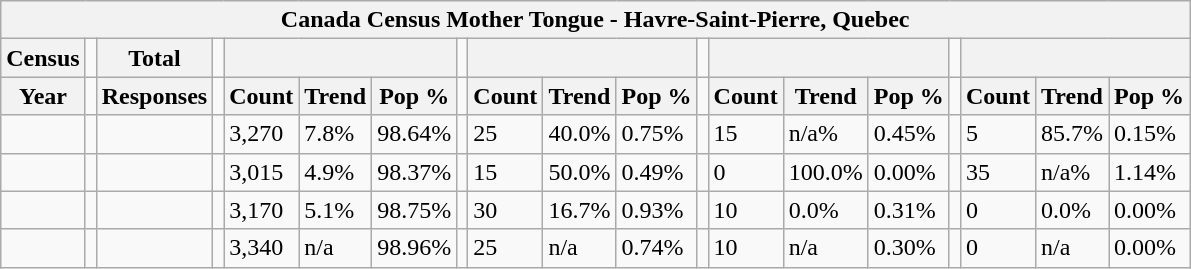<table class="wikitable">
<tr>
<th colspan="19">Canada Census Mother Tongue - Havre-Saint-Pierre, Quebec</th>
</tr>
<tr>
<th>Census</th>
<td></td>
<th>Total</th>
<td colspan="1"></td>
<th colspan="3"></th>
<td colspan="1"></td>
<th colspan="3"></th>
<td colspan="1"></td>
<th colspan="3"></th>
<td colspan="1"></td>
<th colspan="3"></th>
</tr>
<tr>
<th>Year</th>
<td></td>
<th>Responses</th>
<td></td>
<th>Count</th>
<th>Trend</th>
<th>Pop %</th>
<td></td>
<th>Count</th>
<th>Trend</th>
<th>Pop %</th>
<td></td>
<th>Count</th>
<th>Trend</th>
<th>Pop %</th>
<td></td>
<th>Count</th>
<th>Trend</th>
<th>Pop %</th>
</tr>
<tr>
<td></td>
<td></td>
<td></td>
<td></td>
<td>3,270</td>
<td> 7.8%</td>
<td>98.64%</td>
<td></td>
<td>25</td>
<td> 40.0%</td>
<td>0.75%</td>
<td></td>
<td>15</td>
<td> n/a%</td>
<td>0.45%</td>
<td></td>
<td>5</td>
<td> 85.7%</td>
<td>0.15%</td>
</tr>
<tr>
<td></td>
<td></td>
<td></td>
<td></td>
<td>3,015</td>
<td> 4.9%</td>
<td>98.37%</td>
<td></td>
<td>15</td>
<td> 50.0%</td>
<td>0.49%</td>
<td></td>
<td>0</td>
<td> 100.0%</td>
<td>0.00%</td>
<td></td>
<td>35</td>
<td> n/a%</td>
<td>1.14%</td>
</tr>
<tr>
<td></td>
<td></td>
<td></td>
<td></td>
<td>3,170</td>
<td> 5.1%</td>
<td>98.75%</td>
<td></td>
<td>30</td>
<td> 16.7%</td>
<td>0.93%</td>
<td></td>
<td>10</td>
<td> 0.0%</td>
<td>0.31%</td>
<td></td>
<td>0</td>
<td> 0.0%</td>
<td>0.00%</td>
</tr>
<tr>
<td></td>
<td></td>
<td></td>
<td></td>
<td>3,340</td>
<td>n/a</td>
<td>98.96%</td>
<td></td>
<td>25</td>
<td>n/a</td>
<td>0.74%</td>
<td></td>
<td>10</td>
<td>n/a</td>
<td>0.30%</td>
<td></td>
<td>0</td>
<td>n/a</td>
<td>0.00%</td>
</tr>
</table>
